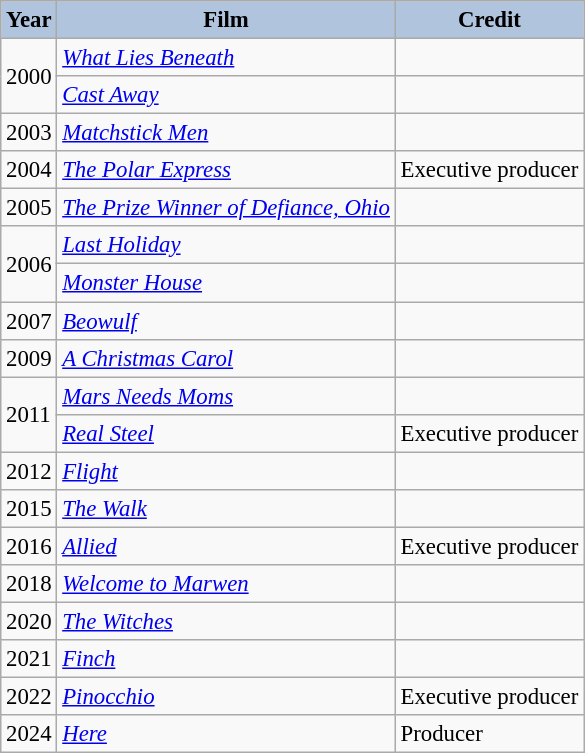<table class="wikitable" style="font-size:95%;">
<tr>
<th style="background:#B0C4DE;">Year</th>
<th style="background:#B0C4DE;">Film</th>
<th style="background:#B0C4DE;">Credit</th>
</tr>
<tr>
<td rowspan=2>2000</td>
<td><em><a href='#'>What Lies Beneath</a></em></td>
<td></td>
</tr>
<tr>
<td><em><a href='#'>Cast Away</a></em></td>
<td></td>
</tr>
<tr>
<td>2003</td>
<td><em><a href='#'>Matchstick Men</a></em></td>
<td></td>
</tr>
<tr>
<td>2004</td>
<td><em><a href='#'>The Polar Express</a></em></td>
<td>Executive producer</td>
</tr>
<tr>
<td>2005</td>
<td><em><a href='#'>The Prize Winner of Defiance, Ohio</a></em></td>
<td></td>
</tr>
<tr>
<td rowspan=2>2006</td>
<td><em><a href='#'>Last Holiday</a></em></td>
<td></td>
</tr>
<tr>
<td><em><a href='#'>Monster House</a></em></td>
<td></td>
</tr>
<tr>
<td>2007</td>
<td><em><a href='#'>Beowulf</a></em></td>
<td></td>
</tr>
<tr>
<td>2009</td>
<td><em><a href='#'>A Christmas Carol</a></em></td>
<td></td>
</tr>
<tr>
<td rowspan=2>2011</td>
<td><em><a href='#'>Mars Needs Moms</a></em></td>
<td></td>
</tr>
<tr>
<td><em><a href='#'>Real Steel</a></em></td>
<td>Executive producer</td>
</tr>
<tr>
<td>2012</td>
<td><em><a href='#'>Flight</a></em></td>
<td></td>
</tr>
<tr>
<td>2015</td>
<td><em><a href='#'>The Walk</a></em></td>
<td></td>
</tr>
<tr>
<td>2016</td>
<td><em><a href='#'>Allied</a></em></td>
<td>Executive producer</td>
</tr>
<tr>
<td>2018</td>
<td><em><a href='#'>Welcome to Marwen</a></em></td>
<td></td>
</tr>
<tr>
<td>2020</td>
<td><em><a href='#'>The Witches</a></em></td>
<td></td>
</tr>
<tr>
<td>2021</td>
<td><em><a href='#'>Finch</a></em></td>
<td></td>
</tr>
<tr>
<td>2022</td>
<td><em><a href='#'>Pinocchio</a></em></td>
<td>Executive producer</td>
</tr>
<tr>
<td>2024</td>
<td><em><a href='#'>Here</a></em></td>
<td>Producer</td>
</tr>
</table>
